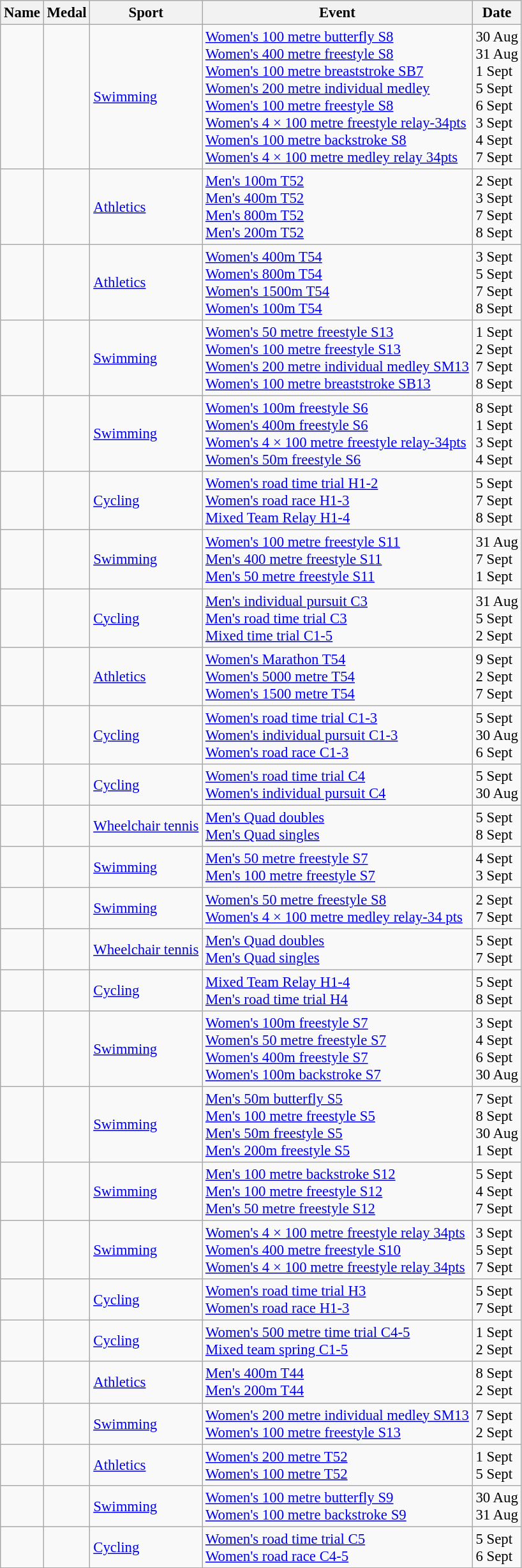<table class="wikitable sortable" style="font-size:95%">
<tr>
<th>Name</th>
<th>Medal</th>
<th>Sport</th>
<th>Event</th>
<th>Date</th>
</tr>
<tr>
<td></td>
<td><br><br> <br> <br> <br><br><br></td>
<td><a href='#'>Swimming</a></td>
<td><a href='#'>Women's 100 metre butterfly S8</a> <br> <a href='#'>Women's 400 metre freestyle S8</a><br><a href='#'>Women's 100 metre breaststroke SB7</a><br><a href='#'>Women's 200 metre individual medley</a><br><a href='#'>Women's 100 metre freestyle S8</a><br><a href='#'>Women's 4 × 100 metre freestyle relay-34pts</a><br><a href='#'>Women's 100 metre backstroke S8</a><br><a href='#'>Women's 4 × 100 metre medley relay 34pts</a></td>
<td>30 Aug<br>31 Aug<br>1 Sept<br>5 Sept<br>6 Sept<br>3 Sept<br>4 Sept<br>7 Sept</td>
</tr>
<tr>
<td></td>
<td> <br>  <br>  <br> </td>
<td><a href='#'>Athletics</a></td>
<td><a href='#'>Men's 100m T52</a><br><a href='#'>Men's 400m T52</a><br><a href='#'>Men's 800m T52</a><br><a href='#'>Men's 200m T52</a></td>
<td>2 Sept<br>3 Sept<br>7 Sept<br>8 Sept</td>
</tr>
<tr>
<td></td>
<td> <br>  <br>  <br> </td>
<td><a href='#'>Athletics</a></td>
<td><a href='#'>Women's 400m T54</a><br><a href='#'>Women's 800m T54</a><br><a href='#'>Women's 1500m T54</a><br><a href='#'>Women's 100m T54</a></td>
<td>3 Sept<br>5 Sept<br>7 Sept<br>8 Sept</td>
</tr>
<tr>
<td></td>
<td> <br>  <br>  <br> </td>
<td><a href='#'>Swimming</a></td>
<td><a href='#'>Women's 50 metre freestyle S13</a><br><a href='#'>Women's 100 metre freestyle S13</a><br><a href='#'>Women's 200 metre individual medley SM13</a><br><a href='#'>Women's 100 metre breaststroke SB13</a></td>
<td>1 Sept<br>2 Sept<br>7 Sept<br>8 Sept</td>
</tr>
<tr>
<td></td>
<td> <br> <br> <br></td>
<td><a href='#'>Swimming</a></td>
<td><a href='#'>Women's 100m freestyle S6</a><br><a href='#'>Women's 400m freestyle S6</a><br><a href='#'>Women's 4 × 100 metre freestyle relay-34pts</a><br><a href='#'>Women's 50m freestyle S6</a></td>
<td>8 Sept<br>1 Sept<br>3 Sept<br>4 Sept</td>
</tr>
<tr>
<td></td>
<td> <br>  <br> </td>
<td><a href='#'>Cycling</a></td>
<td><a href='#'>Women's road time trial H1-2</a><br><a href='#'>Women's road race H1-3</a><br><a href='#'>Mixed Team Relay H1-4</a></td>
<td>5 Sept<br>7 Sept<br>8 Sept</td>
</tr>
<tr>
<td></td>
<td> <br>  <br> </td>
<td><a href='#'>Swimming</a></td>
<td><a href='#'>Women's 100 metre freestyle S11</a> <br> <a href='#'>Men's 400 metre freestyle S11</a> <br><a href='#'>Men's 50 metre freestyle S11</a></td>
<td>31 Aug<br>7 Sept<br>1 Sept</td>
</tr>
<tr>
<td></td>
<td><br> <br> <br></td>
<td><a href='#'>Cycling</a></td>
<td><a href='#'>Men's individual pursuit C3</a> <br> <a href='#'>Men's road time trial C3</a><br><a href='#'>Mixed time trial C1-5</a></td>
<td>31 Aug<br>5 Sept<br>2 Sept</td>
</tr>
<tr>
<td></td>
<td> <br> <br> </td>
<td><a href='#'>Athletics</a></td>
<td><a href='#'>Women's Marathon T54</a><br><a href='#'>Women's 5000 metre T54</a><br><a href='#'>Women's 1500 metre T54</a></td>
<td>9 Sept<br>2 Sept<br>7 Sept</td>
</tr>
<tr>
<td></td>
<td> <br>  <br> </td>
<td><a href='#'>Cycling</a></td>
<td><a href='#'>Women's road time trial C1-3</a><br><a href='#'>Women's individual pursuit C1-3</a><br><a href='#'>Women's road race C1-3</a></td>
<td>5 Sept<br>30 Aug<br>6 Sept</td>
</tr>
<tr>
<td></td>
<td> <br> </td>
<td><a href='#'>Cycling</a></td>
<td><a href='#'>Women's road time trial C4</a><br><a href='#'>Women's individual pursuit C4</a></td>
<td>5 Sept<br>30 Aug</td>
</tr>
<tr>
<td></td>
<td> <br> </td>
<td><a href='#'>Wheelchair tennis</a></td>
<td><a href='#'>Men's Quad doubles</a><br><a href='#'>Men's Quad singles</a></td>
<td>5 Sept<br>8 Sept</td>
</tr>
<tr>
<td></td>
<td> <br> </td>
<td><a href='#'>Swimming</a></td>
<td><a href='#'>Men's 50 metre freestyle S7</a> <br> <a href='#'>Men's 100 metre freestyle S7</a></td>
<td>4 Sept<br>3 Sept</td>
</tr>
<tr>
<td></td>
<td> <br> </td>
<td><a href='#'>Swimming</a></td>
<td><a href='#'>Women's 50 metre freestyle S8</a> <br> <a href='#'>Women's 4 × 100 metre medley relay-34 pts</a></td>
<td>2 Sept<br>7 Sept</td>
</tr>
<tr>
<td></td>
<td> <br> </td>
<td><a href='#'>Wheelchair tennis</a></td>
<td><a href='#'>Men's Quad doubles</a><br><a href='#'>Men's Quad singles</a></td>
<td>5 Sept<br>7 Sept</td>
</tr>
<tr>
<td></td>
<td> <br> </td>
<td><a href='#'>Cycling</a></td>
<td><a href='#'>Mixed Team Relay H1-4</a><br><a href='#'>Men's road time trial H4</a></td>
<td>5 Sept<br>8 Sept</td>
</tr>
<tr>
<td></td>
<td> <br><br><br></td>
<td><a href='#'>Swimming</a></td>
<td><a href='#'>Women's 100m freestyle S7</a><br><a href='#'>Women's 50 metre freestyle S7</a><br><a href='#'>Women's 400m freestyle S7</a><br><a href='#'>Women's 100m backstroke S7</a></td>
<td>3 Sept<br>4 Sept<br>6 Sept<br>30 Aug</td>
</tr>
<tr>
<td></td>
<td> <br><br><br></td>
<td><a href='#'>Swimming</a></td>
<td><a href='#'>Men's 50m butterfly S5</a><br><a href='#'>Men's 100 metre freestyle S5</a><br><a href='#'>Men's 50m freestyle S5</a><br><a href='#'>Men's 200m freestyle S5</a></td>
<td>7 Sept<br>8 Sept<br>30 Aug<br>1 Sept</td>
</tr>
<tr>
<td></td>
<td> <br>  <br> </td>
<td><a href='#'>Swimming</a></td>
<td><a href='#'>Men's 100 metre backstroke S12</a> <br> <a href='#'>Men's 100 metre freestyle S12</a><br> <a href='#'>Men's 50 metre freestyle S12</a></td>
<td>5 Sept<br>4 Sept<br>7 Sept</td>
</tr>
<tr>
<td></td>
<td> <br> <br> </td>
<td><a href='#'>Swimming</a></td>
<td><a href='#'>Women's 4 × 100 metre freestyle relay 34pts</a><br> <a href='#'>Women's 400 metre freestyle S10</a><br><a href='#'>Women's 4 × 100 metre freestyle relay 34pts</a></td>
<td>3 Sept<br>5 Sept<br>7 Sept</td>
</tr>
<tr>
<td></td>
<td> <br> </td>
<td><a href='#'>Cycling</a></td>
<td><a href='#'>Women's road time trial H3</a><br><a href='#'>Women's road race H1-3</a></td>
<td>5 Sept<br>7 Sept</td>
</tr>
<tr>
<td></td>
<td> <br> </td>
<td><a href='#'>Cycling</a></td>
<td><a href='#'>Women's 500 metre time trial C4-5</a><br><a href='#'>Mixed team spring C1-5</a></td>
<td>1 Sept<br>2 Sept</td>
</tr>
<tr>
<td></td>
<td> <br> </td>
<td><a href='#'>Athletics</a></td>
<td><a href='#'>Men's 400m T44</a><br><a href='#'>Men's 200m T44</a></td>
<td>8 Sept<br>2 Sept</td>
</tr>
<tr>
<td></td>
<td> <br> </td>
<td><a href='#'>Swimming</a></td>
<td><a href='#'>Women's 200 metre individual medley SM13</a> <br> <a href='#'>Women's 100 metre freestyle S13</a></td>
<td>7 Sept<br>2 Sept</td>
</tr>
<tr>
<td></td>
<td> <br> </td>
<td><a href='#'>Athletics</a></td>
<td><a href='#'>Women's 200 metre T52</a><br><a href='#'>Women's 100 metre T52</a></td>
<td>1 Sept<br>5 Sept</td>
</tr>
<tr>
<td></td>
<td> <br> </td>
<td><a href='#'>Swimming</a></td>
<td><a href='#'>Women's 100 metre butterfly S9</a> <br> <a href='#'>Women's 100 metre backstroke S9</a></td>
<td>30 Aug<br>31 Aug</td>
</tr>
<tr>
<td></td>
<td> <br> </td>
<td><a href='#'>Cycling</a></td>
<td><a href='#'>Women's road time trial C5</a><br><a href='#'>Women's road race C4-5</a></td>
<td>5 Sept<br>6 Sept</td>
</tr>
</table>
